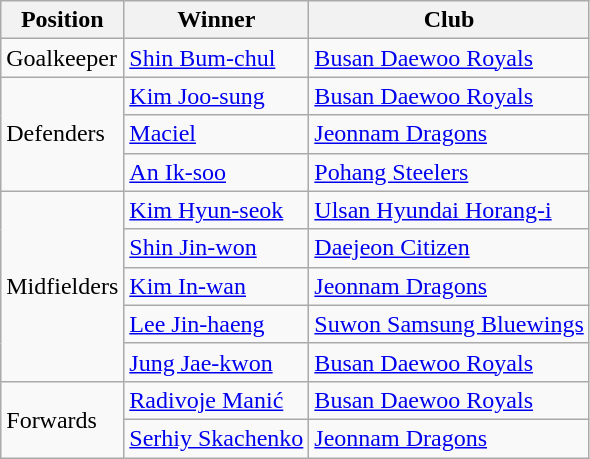<table class="wikitable">
<tr>
<th>Position</th>
<th>Winner</th>
<th>Club</th>
</tr>
<tr>
<td>Goalkeeper</td>
<td> <a href='#'>Shin Bum-chul</a></td>
<td><a href='#'>Busan Daewoo Royals</a></td>
</tr>
<tr>
<td rowspan="3">Defenders</td>
<td> <a href='#'>Kim Joo-sung</a></td>
<td><a href='#'>Busan Daewoo Royals</a></td>
</tr>
<tr>
<td> <a href='#'>Maciel</a></td>
<td><a href='#'>Jeonnam Dragons</a></td>
</tr>
<tr>
<td> <a href='#'>An Ik-soo</a></td>
<td><a href='#'>Pohang Steelers</a></td>
</tr>
<tr>
<td rowspan="5">Midfielders</td>
<td> <a href='#'>Kim Hyun-seok</a></td>
<td><a href='#'>Ulsan Hyundai Horang-i</a></td>
</tr>
<tr>
<td> <a href='#'>Shin Jin-won</a></td>
<td><a href='#'>Daejeon Citizen</a></td>
</tr>
<tr>
<td> <a href='#'>Kim In-wan</a></td>
<td><a href='#'>Jeonnam Dragons</a></td>
</tr>
<tr>
<td> <a href='#'>Lee Jin-haeng</a></td>
<td><a href='#'>Suwon Samsung Bluewings</a></td>
</tr>
<tr>
<td> <a href='#'>Jung Jae-kwon</a></td>
<td><a href='#'>Busan Daewoo Royals</a></td>
</tr>
<tr>
<td rowspan="2">Forwards</td>
<td> <a href='#'>Radivoje Manić</a></td>
<td><a href='#'>Busan Daewoo Royals</a></td>
</tr>
<tr>
<td> <a href='#'>Serhiy Skachenko</a></td>
<td><a href='#'>Jeonnam Dragons</a></td>
</tr>
</table>
